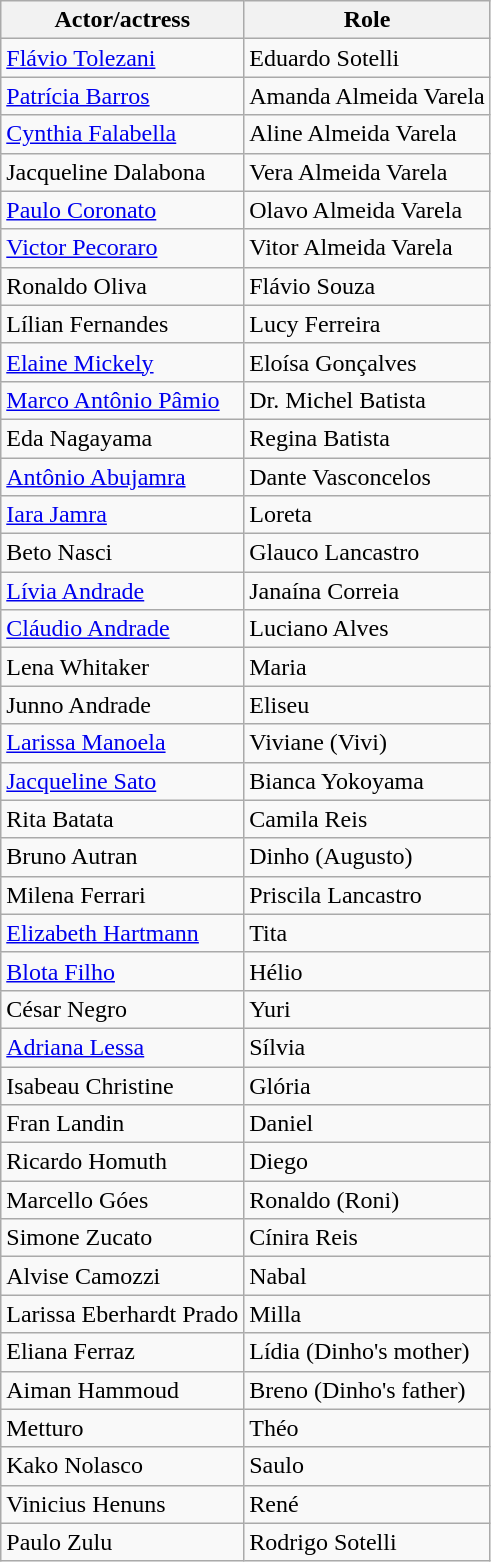<table class="wikitable sortable">
<tr>
<th>Actor/actress</th>
<th>Role</th>
</tr>
<tr>
<td><a href='#'>Flávio Tolezani</a></td>
<td>Eduardo Sotelli </td>
</tr>
<tr>
<td><a href='#'>Patrícia Barros</a></td>
<td>Amanda Almeida Varela </td>
</tr>
<tr>
<td><a href='#'>Cynthia Falabella</a></td>
<td>Aline Almeida Varela </td>
</tr>
<tr>
<td>Jacqueline Dalabona</td>
<td>Vera Almeida Varela </td>
</tr>
<tr>
<td><a href='#'>Paulo Coronato</a></td>
<td>Olavo Almeida Varela </td>
</tr>
<tr>
<td><a href='#'>Victor Pecoraro</a></td>
<td>Vitor Almeida Varela </td>
</tr>
<tr>
<td>Ronaldo Oliva</td>
<td>Flávio Souza</td>
</tr>
<tr>
<td>Lílian Fernandes</td>
<td>Lucy Ferreira </td>
</tr>
<tr>
<td><a href='#'>Elaine Mickely</a></td>
<td>Eloísa Gonçalves </td>
</tr>
<tr>
<td><a href='#'>Marco Antônio Pâmio</a></td>
<td>Dr. Michel Batista </td>
</tr>
<tr>
<td>Eda Nagayama</td>
<td>Regina Batista </td>
</tr>
<tr>
<td><a href='#'>Antônio Abujamra</a></td>
<td>Dante Vasconcelos </td>
</tr>
<tr>
<td><a href='#'>Iara Jamra</a></td>
<td>Loreta </td>
</tr>
<tr>
<td>Beto Nasci</td>
<td>Glauco Lancastro </td>
</tr>
<tr>
<td><a href='#'>Lívia Andrade</a></td>
<td>Janaína Correia </td>
</tr>
<tr>
<td><a href='#'>Cláudio Andrade</a></td>
<td>Luciano Alves </td>
</tr>
<tr>
<td>Lena Whitaker</td>
<td>Maria </td>
</tr>
<tr>
<td>Junno Andrade</td>
<td>Eliseu </td>
</tr>
<tr>
<td><a href='#'>Larissa Manoela</a></td>
<td>Viviane (Vivi) </td>
</tr>
<tr>
<td><a href='#'>Jacqueline Sato</a></td>
<td>Bianca Yokoyama </td>
</tr>
<tr>
<td>Rita Batata</td>
<td>Camila Reis </td>
</tr>
<tr>
<td>Bruno Autran</td>
<td>Dinho (Augusto) </td>
</tr>
<tr>
<td>Milena Ferrari</td>
<td>Priscila Lancastro </td>
</tr>
<tr>
<td><a href='#'>Elizabeth Hartmann</a></td>
<td>Tita </td>
</tr>
<tr>
<td><a href='#'>Blota Filho</a></td>
<td>Hélio </td>
</tr>
<tr>
<td>César Negro</td>
<td>Yuri </td>
</tr>
<tr>
<td><a href='#'>Adriana Lessa</a></td>
<td>Sílvia </td>
</tr>
<tr>
<td>Isabeau Christine</td>
<td>Glória </td>
</tr>
<tr>
<td>Fran Landin</td>
<td>Daniel </td>
</tr>
<tr>
<td>Ricardo Homuth</td>
<td>Diego </td>
</tr>
<tr>
<td>Marcello Góes</td>
<td>Ronaldo (Roni) </td>
</tr>
<tr>
<td>Simone Zucato</td>
<td>Cínira Reis </td>
</tr>
<tr>
<td>Alvise Camozzi</td>
<td>Nabal </td>
</tr>
<tr>
<td>Larissa Eberhardt Prado</td>
<td>Milla </td>
</tr>
<tr>
<td>Eliana Ferraz</td>
<td>Lídia (Dinho's mother)</td>
</tr>
<tr>
<td>Aiman Hammoud</td>
<td>Breno (Dinho's father)</td>
</tr>
<tr>
<td>Metturo</td>
<td>Théo</td>
</tr>
<tr>
<td>Kako Nolasco</td>
<td>Saulo</td>
</tr>
<tr>
<td>Vinicius Henuns</td>
<td>René</td>
</tr>
<tr>
<td>Paulo Zulu</td>
<td>Rodrigo Sotelli </td>
</tr>
</table>
